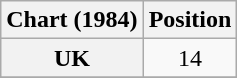<table class="wikitable sortable plainrowheaders" style="text-align:center">
<tr>
<th scope="col">Chart (1984)</th>
<th scope="col">Position</th>
</tr>
<tr>
<th scope="row">UK</th>
<td>14</td>
</tr>
<tr>
</tr>
</table>
